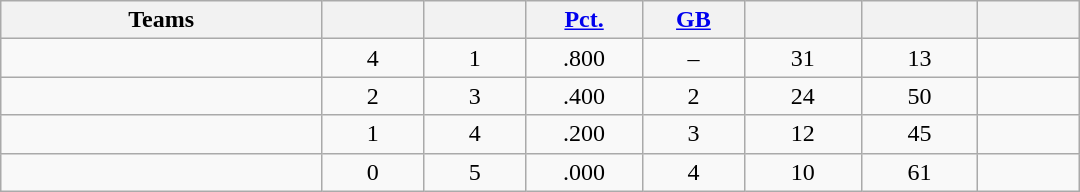<table class="wikitable sortable" width="57%" style="text-align:center;">
<tr>
<th width="22%">Teams</th>
<th width="7%"></th>
<th width="7%"></th>
<th width="8%"><a href='#'>Pct.</a></th>
<th width="7%"><a href='#'>GB</a></th>
<th width="8%"></th>
<th width="8%"></th>
<th width="7%"></th>
</tr>
<tr bgcolor=>
<td align=left></td>
<td>4</td>
<td>1</td>
<td>.800</td>
<td>–</td>
<td>31</td>
<td>13</td>
<td></td>
</tr>
<tr bgcolor=>
<td align=left></td>
<td>2</td>
<td>3</td>
<td>.400</td>
<td>2</td>
<td>24</td>
<td>50</td>
<td></td>
</tr>
<tr bgcolor=>
<td align=left></td>
<td>1</td>
<td>4</td>
<td>.200</td>
<td>3</td>
<td>12</td>
<td>45</td>
<td></td>
</tr>
<tr bgcolor=>
<td align=left></td>
<td>0</td>
<td>5</td>
<td>.000</td>
<td>4</td>
<td>10</td>
<td>61</td>
<td></td>
</tr>
</table>
